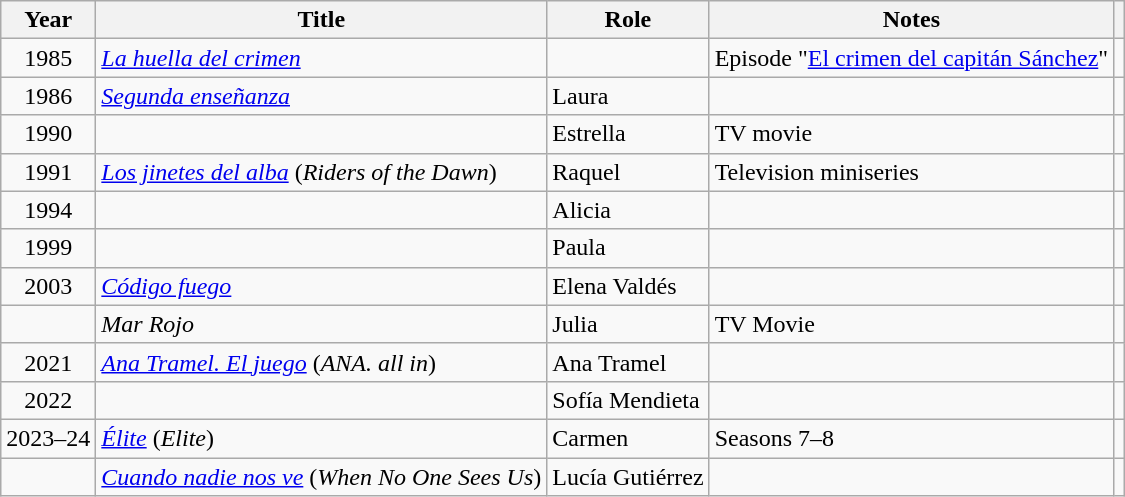<table class="wikitable sortable">
<tr>
<th>Year</th>
<th>Title</th>
<th>Role</th>
<th class="unsortable">Notes</th>
<th></th>
</tr>
<tr>
<td align = "center">1985</td>
<td><em><a href='#'>La huella del crimen</a></em></td>
<td></td>
<td>Episode "<a href='#'>El crimen del capitán Sánchez</a>"</td>
<td align = "center"></td>
</tr>
<tr>
<td align = "center">1986</td>
<td><em><a href='#'>Segunda enseñanza</a></em></td>
<td>Laura</td>
<td></td>
<td align = "center"></td>
</tr>
<tr>
<td align = "center">1990</td>
<td><em></em></td>
<td>Estrella</td>
<td>TV movie</td>
<td align = "center"></td>
</tr>
<tr>
<td align = "center">1991</td>
<td><em><a href='#'>Los jinetes del alba</a></em> (<em>Riders of the Dawn</em>)</td>
<td>Raquel</td>
<td>Television miniseries</td>
<td align = "center"></td>
</tr>
<tr>
<td align = "center">1994</td>
<td><em></em></td>
<td>Alicia</td>
<td></td>
<td align = "center"></td>
</tr>
<tr>
<td align = "center">1999</td>
<td><em></em></td>
<td>Paula</td>
<td></td>
<td align = "center"></td>
</tr>
<tr>
<td align = "center">2003</td>
<td><em><a href='#'>Código fuego</a></em></td>
<td>Elena Valdés</td>
<td></td>
<td align = "center"></td>
</tr>
<tr>
<td></td>
<td><em>Mar Rojo</em></td>
<td>Julia</td>
<td>TV Movie</td>
<td></td>
</tr>
<tr>
<td align = "center">2021</td>
<td><em><a href='#'>Ana Tramel. El juego</a></em> (<em>ANA. all in</em>)</td>
<td>Ana Tramel</td>
<td></td>
<td align = "center"></td>
</tr>
<tr>
<td align = "center">2022</td>
<td><em></em></td>
<td>Sofía Mendieta</td>
<td></td>
<td align = "center"></td>
</tr>
<tr>
<td align = "center">2023–24</td>
<td><em><a href='#'>Élite</a></em> (<em>Elite</em>)</td>
<td>Carmen</td>
<td>Seasons 7–8</td>
<td align = "center"></td>
</tr>
<tr>
<td></td>
<td><em><a href='#'>Cuando nadie nos ve</a></em> (<em>When No One Sees Us</em>)</td>
<td>Lucía Gutiérrez</td>
<td></td>
<td></td>
</tr>
</table>
